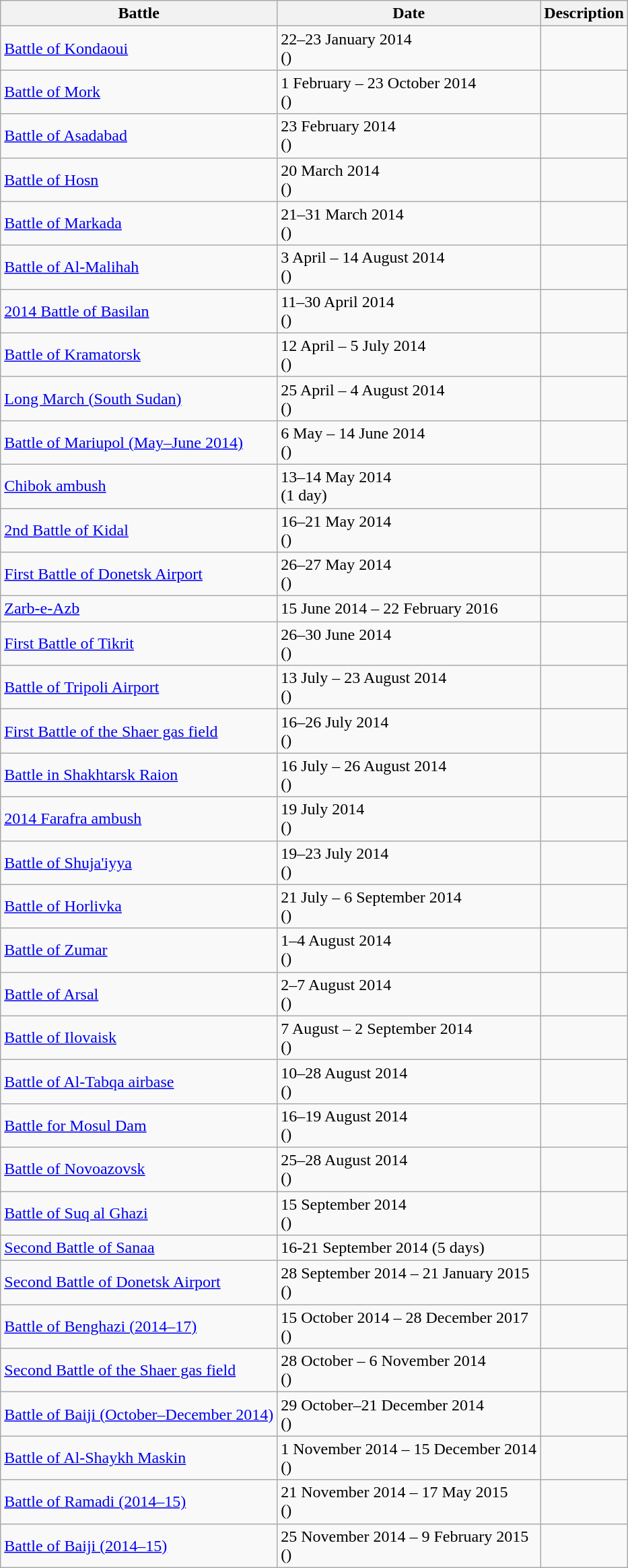<table class="wikitable">
<tr>
<th>Battle</th>
<th>Date</th>
<th>Description</th>
</tr>
<tr>
<td><a href='#'>Battle of Kondaoui</a></td>
<td>22–23 January 2014<br>()</td>
<td></td>
</tr>
<tr>
<td><a href='#'>Battle of Mork</a></td>
<td>1 February – 23 October 2014<br>()</td>
<td></td>
</tr>
<tr>
<td><a href='#'>Battle of Asadabad</a></td>
<td>23 February 2014<br>()</td>
<td></td>
</tr>
<tr>
<td><a href='#'>Battle of Hosn</a></td>
<td>20 March 2014<br>()</td>
<td></td>
</tr>
<tr>
<td><a href='#'>Battle of Markada</a></td>
<td>21–31 March 2014<br>()</td>
<td></td>
</tr>
<tr>
<td><a href='#'>Battle of Al-Malihah</a></td>
<td>3 April – 14 August 2014<br>()</td>
<td></td>
</tr>
<tr>
<td><a href='#'>2014 Battle of Basilan</a></td>
<td>11–30 April 2014<br>()</td>
<td></td>
</tr>
<tr>
<td><a href='#'>Battle of Kramatorsk</a></td>
<td>12 April – 5 July 2014<br>()</td>
<td></td>
</tr>
<tr>
<td><a href='#'>Long March (South Sudan)</a></td>
<td>25 April – 4 August 2014<br>()</td>
<td></td>
</tr>
<tr>
<td><a href='#'>Battle of Mariupol (May–June 2014)</a></td>
<td>6 May – 14 June 2014<br>()</td>
<td></td>
</tr>
<tr>
<td><a href='#'>Chibok ambush</a></td>
<td>13–14 May 2014<br>(1 day)</td>
<td></td>
</tr>
<tr>
<td><a href='#'>2nd Battle of Kidal</a></td>
<td>16–21 May 2014<br>()</td>
<td></td>
</tr>
<tr>
<td><a href='#'>First Battle of Donetsk Airport</a></td>
<td>26–27 May 2014<br>()</td>
<td></td>
</tr>
<tr>
<td><a href='#'>Zarb-e-Azb</a></td>
<td>15 June 2014 – 22 February 2016</td>
<td></td>
</tr>
<tr>
<td><a href='#'>First Battle of Tikrit</a></td>
<td>26–30 June 2014<br>()</td>
<td></td>
</tr>
<tr>
<td><a href='#'>Battle of Tripoli Airport</a></td>
<td>13 July – 23 August 2014<br>()</td>
<td></td>
</tr>
<tr>
<td><a href='#'>First Battle of the Shaer gas field</a></td>
<td>16–26 July 2014<br>()</td>
<td></td>
</tr>
<tr>
<td><a href='#'>Battle in Shakhtarsk Raion</a></td>
<td>16 July – 26 August 2014<br>()</td>
<td></td>
</tr>
<tr>
<td><a href='#'>2014 Farafra ambush</a></td>
<td>19 July 2014<br>()</td>
<td></td>
</tr>
<tr>
<td><a href='#'>Battle of Shuja'iyya</a></td>
<td>19–23 July 2014<br>()</td>
<td></td>
</tr>
<tr>
<td><a href='#'>Battle of Horlivka</a></td>
<td>21 July – 6 September 2014<br>()</td>
<td></td>
</tr>
<tr>
<td><a href='#'>Battle of Zumar</a></td>
<td>1–4 August 2014 <br>()</td>
<td></td>
</tr>
<tr>
<td><a href='#'>Battle of Arsal</a></td>
<td>2–7 August 2014<br>()</td>
<td></td>
</tr>
<tr>
<td><a href='#'>Battle of Ilovaisk</a></td>
<td>7 August – 2 September 2014<br>()</td>
<td></td>
</tr>
<tr>
<td><a href='#'>Battle of Al-Tabqa airbase</a></td>
<td>10–28 August 2014<br>()</td>
<td></td>
</tr>
<tr>
<td><a href='#'>Battle for Mosul Dam</a></td>
<td>16–19 August 2014<br>()</td>
<td></td>
</tr>
<tr>
<td><a href='#'>Battle of Novoazovsk</a></td>
<td>25–28 August 2014<br>()</td>
<td></td>
</tr>
<tr>
<td><a href='#'>Battle of Suq al Ghazi</a></td>
<td>15 September 2014<br>()</td>
<td></td>
</tr>
<tr>
<td><a href='#'>Second Battle of Sanaa</a></td>
<td>16-21 September 2014 (5 days)</td>
<td></td>
</tr>
<tr>
<td><a href='#'>Second Battle of Donetsk Airport</a></td>
<td>28 September 2014 – 21 January 2015<br>()</td>
<td></td>
</tr>
<tr>
<td><a href='#'>Battle of Benghazi (2014–17)</a></td>
<td>15 October 2014 – 28 December 2017<br>()</td>
<td></td>
</tr>
<tr>
<td><a href='#'>Second Battle of the Shaer gas field</a></td>
<td>28 October – 6 November 2014<br>()</td>
<td></td>
</tr>
<tr>
<td><a href='#'>Battle of Baiji (October–December 2014)</a></td>
<td>29 October–21 December 2014<br>()</td>
<td></td>
</tr>
<tr>
<td><a href='#'>Battle of Al-Shaykh Maskin</a></td>
<td>1 November 2014 – 15 December 2014<br>()</td>
<td></td>
</tr>
<tr>
<td><a href='#'>Battle of Ramadi (2014–15)</a></td>
<td>21 November 2014 – 17 May 2015<br>()</td>
<td></td>
</tr>
<tr>
<td><a href='#'>Battle of Baiji (2014–15)</a></td>
<td>25 November 2014 – 9 February 2015<br>()</td>
<td></td>
</tr>
</table>
